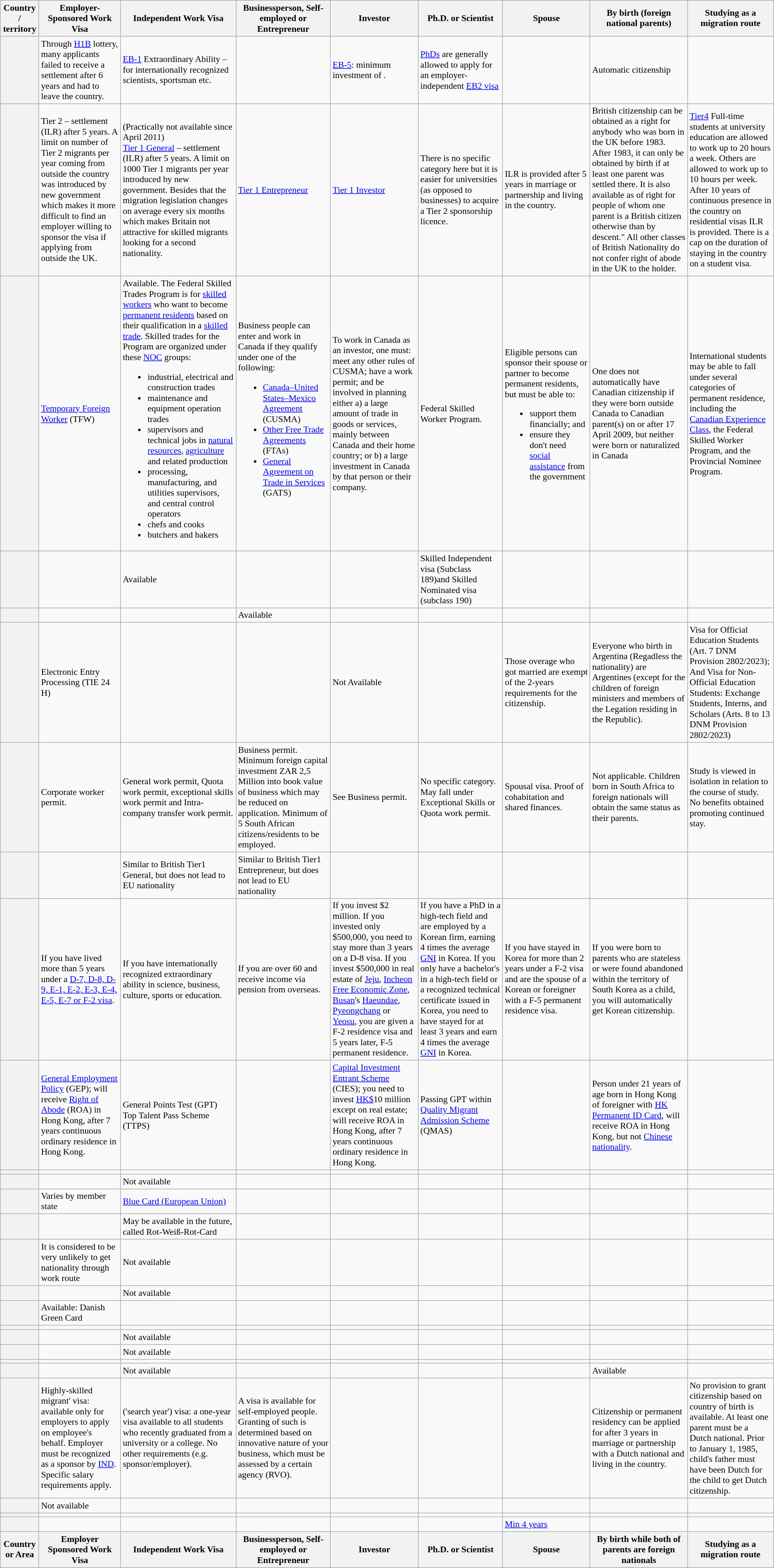<table class="wikitable sortable" style="font-size: 90%; text-align: left;">
<tr>
<th>Country / territory</th>
<th>Employer-Sponsored Work Visa</th>
<th>Independent Work Visa</th>
<th>Businessperson, Self-employed or Entrepreneur</th>
<th>Investor</th>
<th>Ph.D. or Scientist</th>
<th>Spouse</th>
<th>By birth (foreign national parents)</th>
<th>Studying as a migration route</th>
</tr>
<tr>
<th></th>
<td>Through <a href='#'>H1B</a> lottery, many applicants failed to receive a settlement after 6 years and had to leave the country.</td>
<td><a href='#'>EB-1</a> Extraordinary Ability – for internationally recognized scientists, sportsman etc.</td>
<td></td>
<td><a href='#'>EB-5</a>: minimum investment of .</td>
<td><a href='#'>PhDs</a> are generally allowed to apply for an employer-independent <a href='#'>EB2 visa</a></td>
<td></td>
<td>Automatic citizenship</td>
<td></td>
</tr>
<tr>
<th></th>
<td>Tier 2 – settlement (ILR) after 5 years. A limit on number of Tier 2 migrants per year coming from outside the country was introduced by new government which makes it more difficult to find an employer willing to sponsor the visa if applying from outside the UK.</td>
<td>(Practically not available since April 2011)<br><a href='#'>Tier 1 General</a> – settlement (ILR) after 5 years. A limit on 1000 Tier 1 migrants per year introduced by new government. Besides that the migration legislation changes on average every six months which makes Britain not attractive for skilled migrants looking for a second nationality.</td>
<td><a href='#'>Tier 1 Entrepreneur</a></td>
<td><a href='#'>Tier 1 Investor</a></td>
<td>There is no specific category here but it is easier for universities (as opposed to businesses) to acquire a Tier 2 sponsorship licence.</td>
<td>ILR is provided after 5 years in marriage or partnership and living in the country.</td>
<td>British citizenship can be obtained as a right for anybody who was born in the UK before 1983. After 1983, it can only be obtained by birth if at least one parent was settled there.  It is also available as of right for people of whom one parent is a British citizen otherwise than by descent." All other classes of British Nationality do not confer right of abode in the UK to the holder.</td>
<td><a href='#'>Tier4</a> Full-time students at university education are allowed to work up to 20 hours a week. Others are allowed to work up to 10 hours per week. After 10 years of continuous presence in the country on residential visas ILR is provided. There is a cap on the duration of staying in the country on a student visa.</td>
</tr>
<tr>
<th></th>
<td><a href='#'>Temporary Foreign Worker</a> (TFW)</td>
<td>Available. The Federal Skilled Trades Program is for <a href='#'>skilled workers</a> who want to become <a href='#'>permanent residents</a> based on their qualification in a <a href='#'>skilled trade</a>. Skilled trades for the Program are organized under these <a href='#'>NOC</a> groups:<br><ul><li>industrial, electrical and construction trades</li><li>maintenance and equipment operation trades</li><li>supervisors and technical jobs in <a href='#'>natural resources</a>, <a href='#'>agriculture</a> and related production</li><li>processing, manufacturing, and utilities supervisors, and central control operators</li><li>chefs and cooks</li><li>butchers and bakers</li></ul></td>
<td>Business people can enter and work in Canada if they qualify under one of the following:<br><ul><li><a href='#'>Canada–United States–Mexico Agreement</a> (CUSMA)</li><li><a href='#'>Other Free Trade Agreements</a> (FTAs)</li><li><a href='#'>General Agreement on Trade in Services</a> (GATS)</li></ul></td>
<td>To work in Canada as an investor, one must: meet any other rules of CUSMA; have a work permit; and be involved in planning either a) a large amount of trade in goods or services, mainly between Canada and their home country; or b) a large investment in Canada by that person or their company.</td>
<td>Federal Skilled Worker Program.</td>
<td><br>Eligible persons can sponsor their spouse or partner to become permanent residents, but must be able to:<ul><li>support them financially; and</li><li>ensure they don't need <a href='#'>social assistance</a> from the government</li></ul></td>
<td>One does not automatically have Canadian citizenship if they were born outside Canada to Canadian parent(s) on or after 17 April 2009, but neither were born or naturalized in Canada</td>
<td>International students may be able to fall under several categories of  permanent residence, including the <a href='#'>Canadian Experience Class</a>, the Federal Skilled Worker Program, and the Provincial Nominee Program.</td>
</tr>
<tr>
<th></th>
<td></td>
<td>Available</td>
<td></td>
<td></td>
<td>Skilled Independent visa (Subclass 189)and Skilled Nominated visa (subclass 190)</td>
<td></td>
<td></td>
<td></td>
</tr>
<tr>
<th></th>
<td></td>
<td></td>
<td>Available</td>
<td></td>
<td></td>
<td></td>
<td></td>
<td></td>
</tr>
<tr>
<th></th>
<td>Electronic Entry Processing (TIE 24 H)</td>
<td></td>
<td></td>
<td>Not Available</td>
<td></td>
<td>Those overage who got married are exempt of the 2-years requirements for the citizenship.</td>
<td>Everyone who birth in Argentina (Regadless the nationality) are Argentines (except for the children of foreign ministers and members of the Legation residing in the Republic).</td>
<td>Visa for Official Education Students (Art. 7 DNM Provision 2802/2023);  And Visa for Non-Official Education Students: Exchange Students, Interns, and Scholars (Arts. 8 to 13 DNM Provision 2802/2023)</td>
</tr>
<tr>
<th></th>
<td>Corporate worker permit.<br></td>
<td>General work permit, Quota work permit, exceptional skills work permit and Intra-company transfer work permit.</td>
<td>Business permit. Minimum foreign capital investment ZAR 2,5 Million into book value of business which may be reduced on application. Minimum of 5 South African citizens/residents to be employed.<br></td>
<td>See Business permit.<br></td>
<td>No specific category. May fall under Exceptional Skills or Quota work permit.</td>
<td>Spousal visa. Proof of cohabitation and shared finances.<br></td>
<td>Not applicable. Children born in South Africa to foreign nationals will obtain the same status as their parents.</td>
<td>Study is viewed in isolation in relation to the course of study. No benefits obtained promoting continued stay.</td>
</tr>
<tr>
<th></th>
<td></td>
<td>Similar to British Tier1 General, but does not lead to EU nationality</td>
<td>Similar to British Tier1 Entrepreneur, but does not lead to EU nationality</td>
<td></td>
<td></td>
<td></td>
<td></td>
<td></td>
</tr>
<tr>
<th></th>
<td>If you have lived more than 5 years under a <a href='#'>D-7, D-8, D-9, E-1, E-2, E-3, E-4, E-5, E-7 or F-2 visa</a>.</td>
<td>If you have internationally recognized extraordinary ability in science, business, culture, sports or education.</td>
<td>If you are over 60 and receive income via pension from overseas.</td>
<td>If you invest $2 million. If you invested only $500,000, you need to stay more than 3 years on a D-8 visa. If you invest $500,000 in real estate of <a href='#'>Jeju</a>, <a href='#'>Incheon Free Economic Zone</a>, <a href='#'>Busan</a>'s <a href='#'>Haeundae</a>, <a href='#'>Pyeongchang</a> or <a href='#'>Yeosu</a>, you are given a F-2 residence visa and 5 years later, F-5 permanent residence.</td>
<td>If you have a PhD in a high-tech field and are employed by a Korean firm, earning 4 times the average <a href='#'>GNI</a> in Korea. If you only have a bachelor's in a high-tech field or a recognized technical certificate issued in Korea, you need to have stayed for at least 3 years and earn 4 times the average <a href='#'>GNI</a> in Korea.</td>
<td>If you have stayed in Korea for more than 2 years under a F-2 visa and are the spouse of a Korean or foreigner with a F-5 permanent residence visa.</td>
<td>If you were born to parents who are stateless or were found abandoned within the territory of South Korea as a child, you will automatically get Korean citizenship.</td>
<td></td>
</tr>
<tr>
<th></th>
<td><a href='#'>General Employment Policy</a> (GEP); will receive <a href='#'>Right of Abode</a> (ROA) in Hong Kong, after 7 years continuous ordinary residence in Hong Kong.</td>
<td>General Points Test (GPT)<br>Top Talent Pass Scheme (TTPS)</td>
<td></td>
<td><a href='#'>Capital Investment Entrant Scheme</a> (CIES); you need to invest <a href='#'>HK$</a>10 million except on real estate; will receive ROA in Hong Kong, after 7 years continuous ordinary residence in Hong Kong.</td>
<td>Passing GPT within <a href='#'>Quality Migrant Admission Scheme</a> (QMAS)</td>
<td></td>
<td>Person under 21 years of age born in Hong Kong of foreigner with <a href='#'>HK Permanent ID Card</a>, will receive ROA in Hong Kong, but not <a href='#'>Chinese nationality</a>.</td>
<td></td>
</tr>
<tr>
<th></th>
<td></td>
<td></td>
<td></td>
<td></td>
<td></td>
<td></td>
<td></td>
<td></td>
</tr>
<tr>
<th></th>
<td></td>
<td>Not available</td>
<td></td>
<td></td>
<td></td>
<td></td>
<td></td>
<td></td>
</tr>
<tr>
<th></th>
<td>Varies by member state</td>
<td><a href='#'>Blue Card (European Union)</a></td>
<td></td>
<td></td>
<td></td>
<td></td>
<td></td>
<td></td>
</tr>
<tr>
<th></th>
<td></td>
<td>May be available in the future, called Rot-Weiß-Rot-Card</td>
<td></td>
<td></td>
<td></td>
<td></td>
<td></td>
<td></td>
</tr>
<tr>
<th></th>
<td>It is considered to be very unlikely to get nationality through work route</td>
<td>Not available</td>
<td></td>
<td></td>
<td></td>
<td></td>
<td></td>
<td></td>
</tr>
<tr>
<th></th>
<td></td>
<td>Not available</td>
<td></td>
<td></td>
<td></td>
<td></td>
<td></td>
<td></td>
</tr>
<tr>
<th></th>
<td>Available: Danish Green Card</td>
<td></td>
<td></td>
<td></td>
<td></td>
<td></td>
<td></td>
<td></td>
</tr>
<tr>
<th></th>
<td></td>
<td></td>
<td></td>
<td></td>
<td></td>
<td></td>
<td></td>
<td></td>
</tr>
<tr>
<th></th>
<td></td>
<td>Not available</td>
<td></td>
<td></td>
<td></td>
<td></td>
<td></td>
<td></td>
</tr>
<tr>
<th></th>
<td></td>
<td>Not available</td>
<td></td>
<td></td>
<td></td>
<td></td>
<td></td>
<td></td>
</tr>
<tr>
<th></th>
<td></td>
<td></td>
<td></td>
<td></td>
<td></td>
<td></td>
<td></td>
<td></td>
</tr>
<tr>
<th></th>
<td></td>
<td>Not available</td>
<td></td>
<td></td>
<td></td>
<td></td>
<td>Available</td>
<td></td>
</tr>
<tr>
<th></th>
<td>Highly-skilled migrant' visa: available only for employers to apply on employee's behalf. Employer must be recognized as a sponsor by <a href='#'>IND</a>. Specific salary requirements apply.</td>
<td> ('search year')  visa: a one-year visa available to all students who recently graduated from a university or a college. No other requirements (e.g. sponsor/employer).</td>
<td>A visa is available for self-employed people. Granting of such is determined based on innovative nature of your business, which must be assessed by a certain agency (RVO).</td>
<td></td>
<td></td>
<td></td>
<td>Citizenship or permanent residency can be applied for after 3 years in marriage or partnership with a Dutch national and living in the country.</td>
<td>No provision to grant citizenship based on country of birth is available. At least one parent must be a Dutch national. Prior to January 1, 1985, child's father must have been Dutch for the child to get Dutch citizenship.</td>
</tr>
<tr>
<th></th>
<td>Not available</td>
<td></td>
<td></td>
<td></td>
<td></td>
<td></td>
<td></td>
<td></td>
</tr>
<tr>
<th></th>
<td></td>
<td></td>
<td></td>
<td></td>
<td></td>
<td></td>
<td></td>
<td></td>
</tr>
<tr>
<th></th>
<td></td>
<td></td>
<td></td>
<td></td>
<td></td>
<td><a href='#'>Min 4 years</a></td>
<td></td>
<td></td>
</tr>
<tr class="sortbottom">
<th>Country or Area</th>
<th>Employer Sponsored Work Visa</th>
<th>Independent Work Visa</th>
<th>Businessperson, Self-employed or Entrepreneur</th>
<th>Investor</th>
<th>Ph.D. or Scientist</th>
<th>Spouse</th>
<th>By birth while both of parents are foreign nationals</th>
<th>Studying as a migration route</th>
</tr>
</table>
